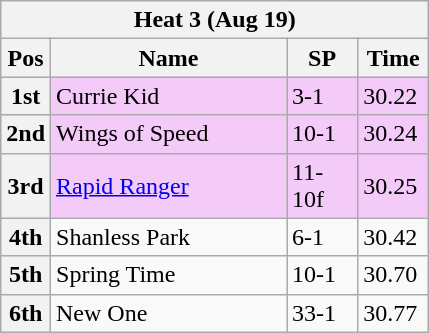<table class="wikitable">
<tr>
<th colspan="6">Heat 3 (Aug 19)</th>
</tr>
<tr>
<th width=20>Pos</th>
<th width=150>Name</th>
<th width=40>SP</th>
<th width=40>Time</th>
</tr>
<tr style="background: #f4caf9;">
<th>1st</th>
<td>Currie Kid</td>
<td>3-1</td>
<td>30.22</td>
</tr>
<tr style="background: #f4caf9;">
<th>2nd</th>
<td>Wings of Speed</td>
<td>10-1</td>
<td>30.24</td>
</tr>
<tr style="background: #f4caf9;">
<th>3rd</th>
<td><a href='#'>Rapid Ranger</a></td>
<td>11-10f</td>
<td>30.25</td>
</tr>
<tr>
<th>4th</th>
<td>Shanless Park</td>
<td>6-1</td>
<td>30.42</td>
</tr>
<tr>
<th>5th</th>
<td>Spring Time</td>
<td>10-1</td>
<td>30.70</td>
</tr>
<tr>
<th>6th</th>
<td>New One</td>
<td>33-1</td>
<td>30.77</td>
</tr>
</table>
